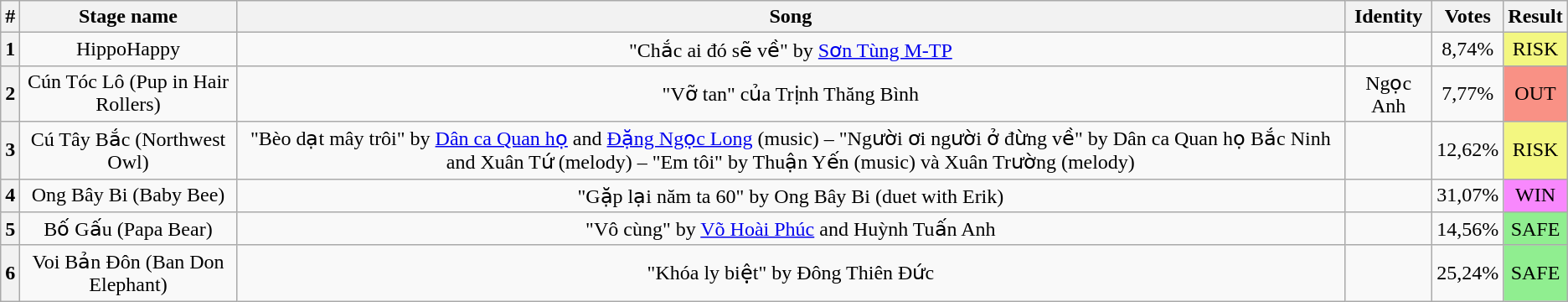<table class="wikitable plainrowheaders" style="text-align: center;">
<tr>
<th>#</th>
<th>Stage name</th>
<th>Song</th>
<th>Identity</th>
<th>Votes</th>
<th>Result</th>
</tr>
<tr>
<th>1</th>
<td>HippoHappy</td>
<td>"Chắc ai đó sẽ về" by <a href='#'>Sơn Tùng M-TP</a></td>
<td></td>
<td>8,74%</td>
<td bgcolor="#F3F781">RISK</td>
</tr>
<tr>
<th>2</th>
<td>Cún Tóc Lô (Pup in Hair Rollers)</td>
<td>"Vỡ tan" của Trịnh Thăng Bình</td>
<td>Ngọc Anh</td>
<td>7,77%</td>
<td bgcolor="#F99185">OUT</td>
</tr>
<tr>
<th>3</th>
<td>Cú Tây Bắc (Northwest Owl)</td>
<td>"Bèo dạt mây trôi" by <a href='#'>Dân ca Quan họ</a> and <a href='#'>Đặng Ngọc Long</a> (music) – "Người ơi người ở đừng về" by Dân ca Quan họ Bắc Ninh and Xuân Tứ (melody) – "Em tôi" by Thuận Yến (music) và Xuân Trường (melody)</td>
<td></td>
<td>12,62%</td>
<td bgcolor="#F3F781">RISK</td>
</tr>
<tr>
<th>4</th>
<td>Ong Bây Bi (Baby Bee)</td>
<td>"Gặp lại năm ta 60" by Ong Bây Bi (duet with Erik)</td>
<td></td>
<td>31,07%</td>
<td bgcolor=#F888FD>WIN</td>
</tr>
<tr>
<th>5</th>
<td>Bố Gấu (Papa Bear)</td>
<td>"Vô cùng" by <a href='#'>Võ Hoài Phúc</a> and Huỳnh Tuấn Anh</td>
<td></td>
<td>14,56%</td>
<td bgcolor=lightgreen>SAFE</td>
</tr>
<tr>
<th>6</th>
<td>Voi Bản Đôn (Ban Don Elephant)</td>
<td>"Khóa ly biệt" by Đông Thiên Đức</td>
<td></td>
<td>25,24%</td>
<td bgcolor=lightgreen>SAFE</td>
</tr>
</table>
